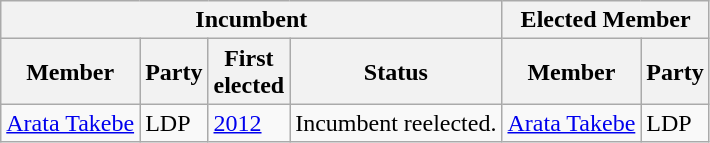<table class="wikitable sortable">
<tr>
<th colspan=4>Incumbent</th>
<th colspan=2>Elected Member</th>
</tr>
<tr>
<th>Member</th>
<th>Party</th>
<th>First<br>elected</th>
<th>Status</th>
<th>Member</th>
<th>Party</th>
</tr>
<tr>
<td><a href='#'>Arata Takebe</a></td>
<td>LDP</td>
<td><a href='#'>2012</a></td>
<td>Incumbent reelected.</td>
<td><a href='#'>Arata Takebe</a></td>
<td>LDP</td>
</tr>
</table>
